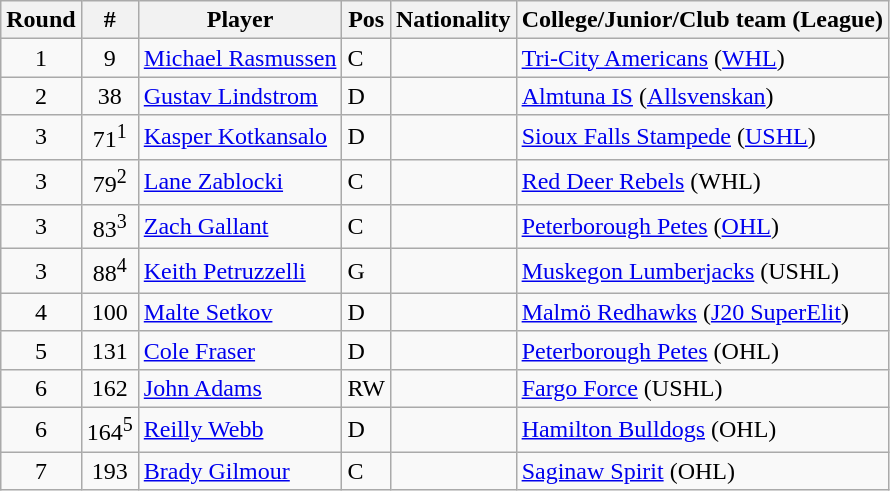<table class="wikitable">
<tr>
<th>Round</th>
<th>#</th>
<th>Player</th>
<th>Pos</th>
<th>Nationality</th>
<th>College/Junior/Club team (League)</th>
</tr>
<tr>
<td style="text-align:center">1</td>
<td style="text-align:center">9</td>
<td><a href='#'>Michael Rasmussen</a></td>
<td>C</td>
<td></td>
<td><a href='#'>Tri-City Americans</a> (<a href='#'>WHL</a>)</td>
</tr>
<tr>
<td style="text-align:center">2</td>
<td style="text-align:center">38</td>
<td><a href='#'>Gustav Lindstrom</a></td>
<td>D</td>
<td></td>
<td><a href='#'>Almtuna IS</a> (<a href='#'>Allsvenskan</a>)</td>
</tr>
<tr>
<td style="text-align:center">3</td>
<td style="text-align:center">71<sup>1</sup></td>
<td><a href='#'>Kasper Kotkansalo</a></td>
<td>D</td>
<td></td>
<td><a href='#'>Sioux Falls Stampede</a> (<a href='#'>USHL</a>)</td>
</tr>
<tr>
<td style="text-align:center">3</td>
<td style="text-align:center">79<sup>2</sup></td>
<td><a href='#'>Lane Zablocki</a></td>
<td>C</td>
<td></td>
<td><a href='#'>Red Deer Rebels</a> (WHL)</td>
</tr>
<tr>
<td style="text-align:center">3</td>
<td style="text-align:center">83<sup>3</sup></td>
<td><a href='#'>Zach Gallant</a></td>
<td>C</td>
<td></td>
<td><a href='#'>Peterborough Petes</a> (<a href='#'>OHL</a>)</td>
</tr>
<tr>
<td style="text-align:center">3</td>
<td style="text-align:center">88<sup>4</sup></td>
<td><a href='#'>Keith Petruzzelli</a></td>
<td>G</td>
<td></td>
<td><a href='#'>Muskegon Lumberjacks</a> (USHL)</td>
</tr>
<tr>
<td style="text-align:center">4</td>
<td style="text-align:center">100</td>
<td><a href='#'>Malte Setkov</a></td>
<td>D</td>
<td></td>
<td><a href='#'>Malmö Redhawks</a> (<a href='#'>J20 SuperElit</a>)</td>
</tr>
<tr>
<td style="text-align:center">5</td>
<td style="text-align:center">131</td>
<td><a href='#'>Cole Fraser</a></td>
<td>D</td>
<td></td>
<td><a href='#'>Peterborough Petes</a> (OHL)</td>
</tr>
<tr>
<td style="text-align:center">6</td>
<td style="text-align:center">162</td>
<td><a href='#'>John Adams</a></td>
<td>RW</td>
<td></td>
<td><a href='#'>Fargo Force</a> (USHL)</td>
</tr>
<tr>
<td style="text-align:center">6</td>
<td style="text-align:center">164<sup>5</sup></td>
<td><a href='#'>Reilly Webb</a></td>
<td>D</td>
<td></td>
<td><a href='#'>Hamilton Bulldogs</a> (OHL)</td>
</tr>
<tr>
<td style="text-align:center">7</td>
<td style="text-align:center">193</td>
<td><a href='#'>Brady Gilmour</a></td>
<td>C</td>
<td></td>
<td><a href='#'>Saginaw Spirit</a> (OHL)</td>
</tr>
</table>
